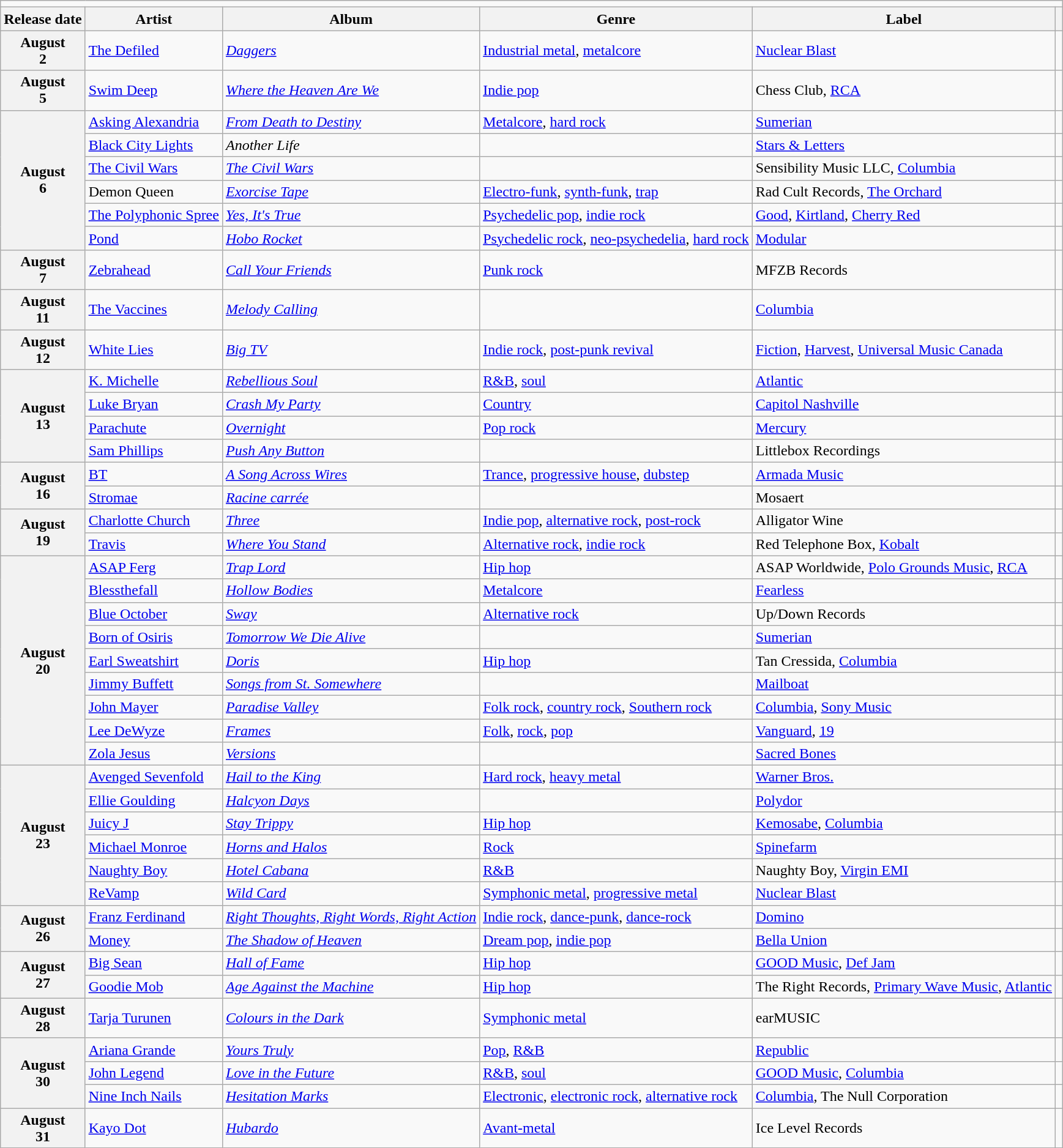<table class="wikitable plainrowheaders">
<tr>
<td colspan="6" style="text-align:center;"></td>
</tr>
<tr>
<th scope="col">Release date</th>
<th scope="col">Artist</th>
<th scope="col">Album</th>
<th scope="col">Genre</th>
<th scope="col">Label</th>
<th scope="col"></th>
</tr>
<tr>
<th scope="row" style="text-align:center;">August<br>2</th>
<td><a href='#'>The Defiled</a></td>
<td><em><a href='#'>Daggers</a></em></td>
<td><a href='#'>Industrial metal</a>, <a href='#'>metalcore</a></td>
<td><a href='#'>Nuclear Blast</a></td>
<td></td>
</tr>
<tr>
<th scope="row" style="text-align:center;">August<br>5</th>
<td><a href='#'>Swim Deep</a></td>
<td><em><a href='#'>Where the Heaven Are We</a></em></td>
<td><a href='#'>Indie pop</a></td>
<td>Chess Club, <a href='#'>RCA</a></td>
<td></td>
</tr>
<tr>
<th scope="row" rowspan="6" style="text-align:center;">August<br>6</th>
<td><a href='#'>Asking Alexandria</a></td>
<td><em><a href='#'>From Death to Destiny</a></em></td>
<td><a href='#'>Metalcore</a>, <a href='#'>hard rock</a></td>
<td><a href='#'>Sumerian</a></td>
<td></td>
</tr>
<tr>
<td><a href='#'>Black City Lights</a></td>
<td><em>Another Life</em></td>
<td></td>
<td><a href='#'>Stars & Letters</a></td>
<td></td>
</tr>
<tr>
<td><a href='#'>The Civil Wars</a></td>
<td><em><a href='#'>The Civil Wars</a></em></td>
<td></td>
<td>Sensibility Music LLC, <a href='#'>Columbia</a></td>
<td></td>
</tr>
<tr>
<td>Demon Queen</td>
<td><em><a href='#'>Exorcise Tape</a></em></td>
<td><a href='#'>Electro-funk</a>, <a href='#'>synth-funk</a>, <a href='#'>trap</a></td>
<td>Rad Cult Records, <a href='#'>The Orchard</a></td>
<td></td>
</tr>
<tr>
<td><a href='#'>The Polyphonic Spree</a></td>
<td><em><a href='#'>Yes, It's True</a></em></td>
<td><a href='#'>Psychedelic pop</a>, <a href='#'>indie rock</a></td>
<td><a href='#'>Good</a>, <a href='#'>Kirtland</a>, <a href='#'>Cherry Red</a></td>
<td></td>
</tr>
<tr>
<td><a href='#'>Pond</a></td>
<td><em><a href='#'>Hobo Rocket</a></em></td>
<td><a href='#'>Psychedelic rock</a>, <a href='#'>neo-psychedelia</a>, <a href='#'>hard rock</a></td>
<td><a href='#'>Modular</a></td>
<td></td>
</tr>
<tr>
<th scope="row" style="text-align:center;">August<br>7</th>
<td><a href='#'>Zebrahead</a></td>
<td><em><a href='#'>Call Your Friends</a></em></td>
<td><a href='#'>Punk rock</a></td>
<td>MFZB Records</td>
<td></td>
</tr>
<tr>
<th scope="row" style="text-align:center;">August<br>11</th>
<td><a href='#'>The Vaccines</a></td>
<td><em><a href='#'>Melody Calling</a></em></td>
<td></td>
<td><a href='#'>Columbia</a></td>
<td></td>
</tr>
<tr>
<th scope="row" style="text-align:center;">August<br>12</th>
<td><a href='#'>White Lies</a></td>
<td><em><a href='#'>Big TV</a></em></td>
<td><a href='#'>Indie rock</a>, <a href='#'>post-punk revival</a></td>
<td><a href='#'>Fiction</a>, <a href='#'>Harvest</a>, <a href='#'>Universal Music Canada</a></td>
<td></td>
</tr>
<tr>
<th scope="row" rowspan="4" style="text-align:center;">August<br>13</th>
<td><a href='#'>K. Michelle</a></td>
<td><em><a href='#'>Rebellious Soul</a></em></td>
<td><a href='#'>R&B</a>, <a href='#'>soul</a></td>
<td><a href='#'>Atlantic</a></td>
<td></td>
</tr>
<tr>
<td><a href='#'>Luke Bryan</a></td>
<td><em><a href='#'>Crash My Party</a></em></td>
<td><a href='#'>Country</a></td>
<td><a href='#'>Capitol Nashville</a></td>
<td></td>
</tr>
<tr>
<td><a href='#'>Parachute</a></td>
<td><em><a href='#'>Overnight</a></em></td>
<td><a href='#'>Pop rock</a></td>
<td><a href='#'>Mercury</a></td>
<td></td>
</tr>
<tr>
<td><a href='#'>Sam Phillips</a></td>
<td><em><a href='#'>Push Any Button</a></em></td>
<td></td>
<td>Littlebox Recordings</td>
<td></td>
</tr>
<tr>
<th scope="row" rowspan="2" style="text-align:center;">August<br>16</th>
<td><a href='#'>BT</a></td>
<td><em><a href='#'>A Song Across Wires</a></em></td>
<td><a href='#'>Trance</a>, <a href='#'>progressive house</a>, <a href='#'>dubstep</a></td>
<td><a href='#'>Armada Music</a></td>
<td></td>
</tr>
<tr>
<td><a href='#'>Stromae</a></td>
<td><em><a href='#'>Racine carrée</a></em></td>
<td></td>
<td>Mosaert</td>
<td></td>
</tr>
<tr>
<th scope="row" rowspan="2" style="text-align:center;">August<br>19</th>
<td><a href='#'>Charlotte Church</a></td>
<td><em><a href='#'>Three</a></em></td>
<td><a href='#'>Indie pop</a>, <a href='#'>alternative rock</a>, <a href='#'>post-rock</a></td>
<td>Alligator Wine</td>
<td></td>
</tr>
<tr>
<td><a href='#'>Travis</a></td>
<td><em><a href='#'>Where You Stand</a></em></td>
<td><a href='#'>Alternative rock</a>, <a href='#'>indie rock</a></td>
<td>Red Telephone Box, <a href='#'>Kobalt</a></td>
<td></td>
</tr>
<tr>
<th scope="row" rowspan="9" style="text-align:center;">August<br>20</th>
<td><a href='#'>ASAP Ferg</a></td>
<td><em><a href='#'>Trap Lord</a></em></td>
<td><a href='#'>Hip hop</a></td>
<td>ASAP Worldwide, <a href='#'>Polo Grounds Music</a>, <a href='#'>RCA</a></td>
<td></td>
</tr>
<tr>
<td><a href='#'>Blessthefall</a></td>
<td><em><a href='#'>Hollow Bodies</a></em></td>
<td><a href='#'>Metalcore</a></td>
<td><a href='#'>Fearless</a></td>
<td></td>
</tr>
<tr>
<td><a href='#'>Blue October</a></td>
<td><em><a href='#'>Sway</a></em></td>
<td><a href='#'>Alternative rock</a></td>
<td>Up/Down Records</td>
<td></td>
</tr>
<tr>
<td><a href='#'>Born of Osiris</a></td>
<td><em><a href='#'>Tomorrow We Die Alive</a></em></td>
<td></td>
<td><a href='#'>Sumerian</a></td>
<td></td>
</tr>
<tr>
<td><a href='#'>Earl Sweatshirt</a></td>
<td><em><a href='#'>Doris</a></em></td>
<td><a href='#'>Hip hop</a></td>
<td>Tan Cressida, <a href='#'>Columbia</a></td>
<td></td>
</tr>
<tr>
<td><a href='#'>Jimmy Buffett</a></td>
<td><em><a href='#'>Songs from St. Somewhere</a></em></td>
<td></td>
<td><a href='#'>Mailboat</a></td>
<td></td>
</tr>
<tr>
<td><a href='#'>John Mayer</a></td>
<td><em><a href='#'>Paradise Valley</a></em></td>
<td><a href='#'>Folk rock</a>, <a href='#'>country rock</a>, <a href='#'>Southern rock</a></td>
<td><a href='#'>Columbia</a>, <a href='#'>Sony Music</a></td>
<td></td>
</tr>
<tr>
<td><a href='#'>Lee DeWyze</a></td>
<td><em><a href='#'>Frames</a></em></td>
<td><a href='#'>Folk</a>, <a href='#'>rock</a>, <a href='#'>pop</a></td>
<td><a href='#'>Vanguard</a>, <a href='#'>19</a></td>
<td></td>
</tr>
<tr>
<td><a href='#'>Zola Jesus</a></td>
<td><em><a href='#'>Versions</a></em></td>
<td></td>
<td><a href='#'>Sacred Bones</a></td>
<td></td>
</tr>
<tr>
<th scope="row" rowspan="6" style="text-align:center;">August<br>23</th>
<td><a href='#'>Avenged Sevenfold</a></td>
<td><em><a href='#'>Hail to the King</a></em></td>
<td><a href='#'>Hard rock</a>, <a href='#'>heavy metal</a></td>
<td><a href='#'>Warner Bros.</a></td>
<td></td>
</tr>
<tr>
<td><a href='#'>Ellie Goulding</a></td>
<td><em><a href='#'>Halcyon Days</a></em></td>
<td></td>
<td><a href='#'>Polydor</a></td>
<td></td>
</tr>
<tr>
<td><a href='#'>Juicy J</a></td>
<td><em><a href='#'>Stay Trippy</a></em></td>
<td><a href='#'>Hip hop</a></td>
<td><a href='#'>Kemosabe</a>, <a href='#'>Columbia</a></td>
<td></td>
</tr>
<tr>
<td><a href='#'>Michael Monroe</a></td>
<td><em><a href='#'>Horns and Halos</a></em></td>
<td><a href='#'>Rock</a></td>
<td><a href='#'>Spinefarm</a></td>
<td></td>
</tr>
<tr>
<td><a href='#'>Naughty Boy</a></td>
<td><em><a href='#'>Hotel Cabana</a></em></td>
<td><a href='#'>R&B</a></td>
<td>Naughty Boy, <a href='#'>Virgin EMI</a></td>
<td></td>
</tr>
<tr>
<td><a href='#'>ReVamp</a></td>
<td><em><a href='#'>Wild Card</a></em></td>
<td><a href='#'>Symphonic metal</a>, <a href='#'>progressive metal</a></td>
<td><a href='#'>Nuclear Blast</a></td>
<td></td>
</tr>
<tr>
<th scope="row" rowspan="2" style="text-align:center;">August<br>26</th>
<td><a href='#'>Franz Ferdinand</a></td>
<td><em><a href='#'>Right Thoughts, Right Words, Right Action</a></em></td>
<td><a href='#'>Indie rock</a>, <a href='#'>dance-punk</a>, <a href='#'>dance-rock</a></td>
<td><a href='#'>Domino</a></td>
<td></td>
</tr>
<tr>
<td><a href='#'>Money</a></td>
<td><em><a href='#'>The Shadow of Heaven</a></em></td>
<td><a href='#'>Dream pop</a>, <a href='#'>indie pop</a></td>
<td><a href='#'>Bella Union</a></td>
<td></td>
</tr>
<tr>
<th scope="row" rowspan="2" style="text-align:center;">August<br>27</th>
<td><a href='#'>Big Sean</a></td>
<td><em><a href='#'>Hall of Fame</a></em></td>
<td><a href='#'>Hip hop</a></td>
<td><a href='#'>GOOD Music</a>, <a href='#'>Def Jam</a></td>
<td></td>
</tr>
<tr>
<td><a href='#'>Goodie Mob</a></td>
<td><em><a href='#'>Age Against the Machine</a></em></td>
<td><a href='#'>Hip hop</a></td>
<td>The Right Records, <a href='#'>Primary Wave Music</a>, <a href='#'>Atlantic</a></td>
<td></td>
</tr>
<tr>
<th scope="row" style="text-align:center;">August<br> 28</th>
<td><a href='#'>Tarja Turunen</a></td>
<td><em><a href='#'>Colours in the Dark</a></em></td>
<td><a href='#'>Symphonic metal</a></td>
<td>earMUSIC</td>
<td></td>
</tr>
<tr>
<th scope="row" rowspan="3" style="text-align:center;">August<br> 30</th>
<td><a href='#'>Ariana Grande</a></td>
<td><em><a href='#'>Yours Truly</a></em></td>
<td><a href='#'>Pop</a>, <a href='#'>R&B</a></td>
<td><a href='#'>Republic</a></td>
<td></td>
</tr>
<tr>
<td><a href='#'>John Legend</a></td>
<td><em><a href='#'>Love in the Future</a></em></td>
<td><a href='#'>R&B</a>, <a href='#'>soul</a></td>
<td><a href='#'>GOOD Music</a>, <a href='#'>Columbia</a></td>
<td></td>
</tr>
<tr>
<td><a href='#'>Nine Inch Nails</a></td>
<td><em><a href='#'>Hesitation Marks</a></em></td>
<td><a href='#'>Electronic</a>, <a href='#'>electronic rock</a>, <a href='#'>alternative rock</a></td>
<td><a href='#'>Columbia</a>, The Null Corporation</td>
<td></td>
</tr>
<tr>
<th scope="row" style="text-align:center;">August<br> 31</th>
<td><a href='#'>Kayo Dot</a></td>
<td><em><a href='#'>Hubardo</a></em></td>
<td><a href='#'>Avant-metal</a></td>
<td>Ice Level Records</td>
<td></td>
</tr>
</table>
